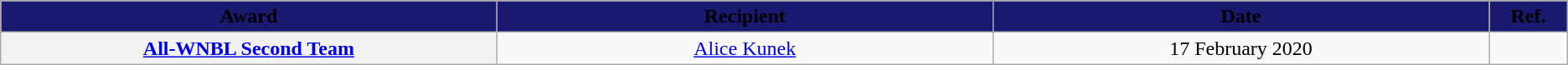<table class="wikitable sortable sortable" style="text-align: center">
<tr>
<th style="background:midnightblue" width="10%"><span>Award</span></th>
<th style="background:midnightblue" width="10%"><span>Recipient</span></th>
<th style="background:midnightblue" width="10%"><span>Date</span></th>
<th style="background:midnightblue" width="1%" class="unsortable"><span>Ref.</span></th>
</tr>
<tr>
<th rowspan=1><a href='#'>All-WNBL Second Team</a></th>
<td><a href='#'>Alice Kunek</a></td>
<td rowspan=1>17 February 2020</td>
<td rowspan=1></td>
</tr>
</table>
